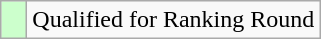<table class="wikitable">
<tr>
<td width="10px" bgcolor="#ccffcc"></td>
<td>Qualified for Ranking Round</td>
</tr>
</table>
